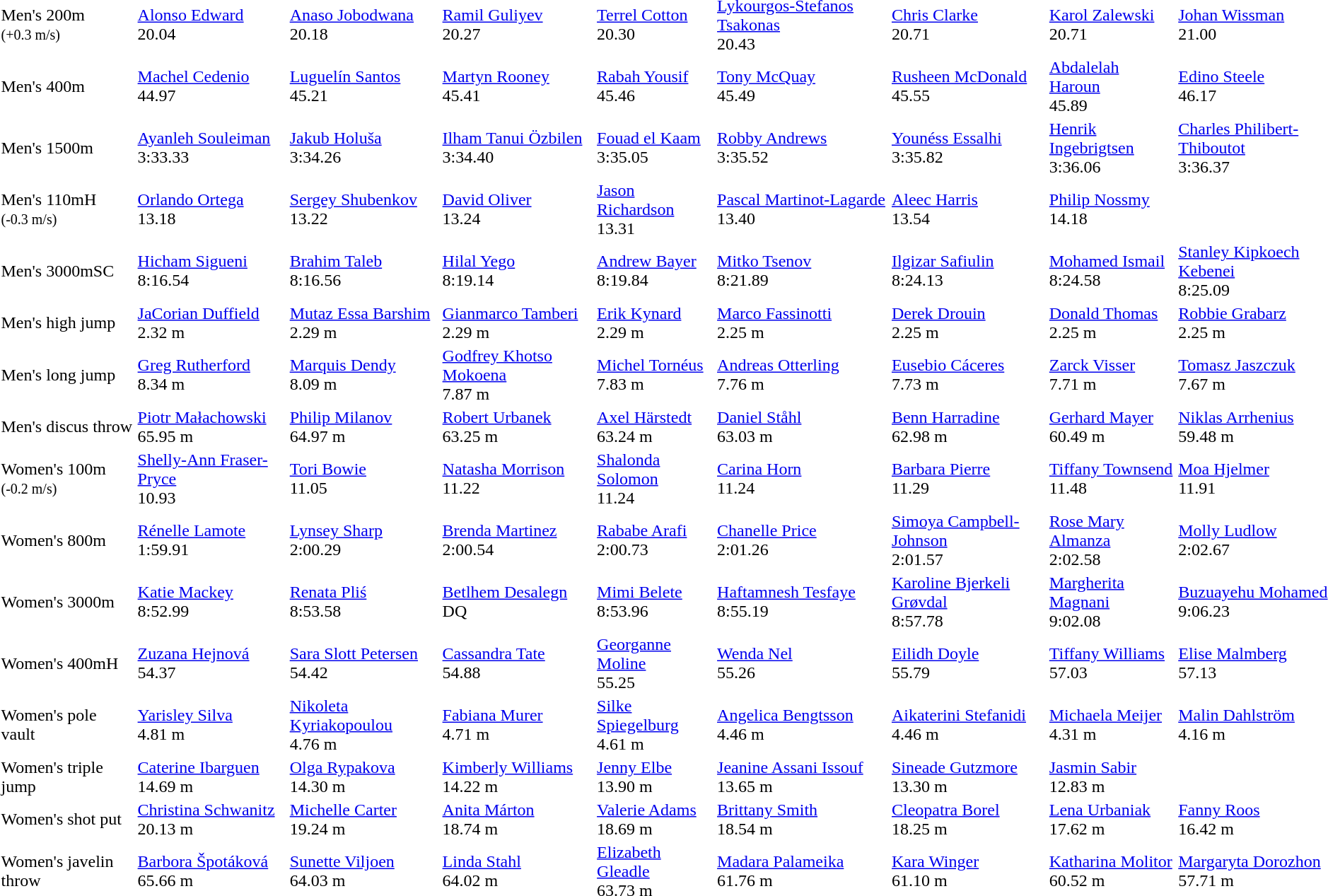<table>
<tr>
<td>Men's 200m<br><small>(+0.3 m/s)</small></td>
<td><a href='#'>Alonso Edward</a><br>  20.04</td>
<td><a href='#'>Anaso Jobodwana</a><br>  20.18</td>
<td><a href='#'>Ramil Guliyev</a><br>  20.27</td>
<td><a href='#'>Terrel Cotton</a><br>  20.30</td>
<td><a href='#'>Lykourgos-Stefanos Tsakonas</a><br>  20.43</td>
<td><a href='#'>Chris Clarke</a><br>  20.71</td>
<td><a href='#'>Karol Zalewski</a><br>  20.71</td>
<td><a href='#'>Johan Wissman</a><br>  21.00</td>
</tr>
<tr>
<td>Men's 400m</td>
<td><a href='#'>Machel Cedenio</a><br>  44.97</td>
<td><a href='#'>Luguelín Santos</a><br>  45.21</td>
<td><a href='#'>Martyn Rooney</a><br>  45.41</td>
<td><a href='#'>Rabah Yousif</a><br>  45.46</td>
<td><a href='#'>Tony McQuay</a><br>  45.49</td>
<td><a href='#'>Rusheen McDonald</a><br>  45.55</td>
<td><a href='#'>Abdalelah Haroun</a><br>  45.89</td>
<td><a href='#'>Edino Steele</a><br>  46.17</td>
</tr>
<tr>
<td>Men's 1500m</td>
<td><a href='#'>Ayanleh Souleiman</a><br>  3:33.33</td>
<td><a href='#'>Jakub Holuša</a><br>  3:34.26</td>
<td><a href='#'>Ilham Tanui Özbilen</a><br>  3:34.40</td>
<td><a href='#'>Fouad el Kaam</a><br>  3:35.05</td>
<td><a href='#'>Robby Andrews</a><br>  3:35.52</td>
<td><a href='#'>Younéss Essalhi</a><br>  3:35.82</td>
<td><a href='#'>Henrik Ingebrigtsen</a><br>  3:36.06</td>
<td><a href='#'>Charles Philibert-Thiboutot</a><br>  3:36.37</td>
</tr>
<tr>
<td>Men's 110mH<br><small>(-0.3 m/s)</small></td>
<td><a href='#'>Orlando Ortega</a><br>  13.18</td>
<td><a href='#'>Sergey Shubenkov</a><br>  13.22</td>
<td><a href='#'>David Oliver</a><br>  13.24</td>
<td><a href='#'>Jason Richardson</a><br>  13.31</td>
<td><a href='#'>Pascal Martinot-Lagarde</a><br>  13.40</td>
<td><a href='#'>Aleec Harris</a><br>  13.54</td>
<td><a href='#'>Philip Nossmy</a><br>  14.18</td>
</tr>
<tr>
<td>Men's 3000mSC</td>
<td><a href='#'>Hicham Sigueni</a><br>  8:16.54</td>
<td><a href='#'>Brahim Taleb</a><br>  8:16.56</td>
<td><a href='#'>Hilal Yego</a><br>  8:19.14</td>
<td><a href='#'>Andrew Bayer</a><br>  8:19.84</td>
<td><a href='#'>Mitko Tsenov</a><br>  8:21.89</td>
<td><a href='#'>Ilgizar Safiulin</a><br>  8:24.13</td>
<td><a href='#'>Mohamed Ismail</a><br>  8:24.58</td>
<td><a href='#'>Stanley Kipkoech Kebenei</a><br>  8:25.09</td>
</tr>
<tr>
<td>Men's high jump</td>
<td><a href='#'>JaCorian Duffield</a><br>  2.32 m</td>
<td><a href='#'>Mutaz Essa Barshim</a><br>  2.29 m</td>
<td><a href='#'>Gianmarco Tamberi</a><br>  2.29 m</td>
<td><a href='#'>Erik Kynard</a><br>  2.29 m</td>
<td><a href='#'>Marco Fassinotti</a><br>  2.25 m</td>
<td><a href='#'>Derek Drouin</a><br>  2.25 m</td>
<td><a href='#'>Donald Thomas</a><br>  2.25 m</td>
<td><a href='#'>Robbie Grabarz</a><br>  2.25 m</td>
</tr>
<tr>
<td>Men's long jump</td>
<td><a href='#'>Greg Rutherford</a><br>  8.34 m</td>
<td><a href='#'>Marquis Dendy</a><br>  8.09 m</td>
<td><a href='#'>Godfrey Khotso Mokoena</a><br>  7.87 m</td>
<td><a href='#'>Michel Tornéus</a><br>  7.83 m</td>
<td><a href='#'>Andreas Otterling</a><br>  7.76 m</td>
<td><a href='#'>Eusebio Cáceres</a><br>  7.73 m</td>
<td><a href='#'>Zarck Visser</a><br>  7.71 m</td>
<td><a href='#'>Tomasz Jaszczuk</a><br>  7.67 m</td>
</tr>
<tr>
<td>Men's discus throw</td>
<td><a href='#'>Piotr Małachowski</a><br>  65.95 m</td>
<td><a href='#'>Philip Milanov</a><br>  64.97 m</td>
<td><a href='#'>Robert Urbanek</a><br>  63.25 m</td>
<td><a href='#'>Axel Härstedt</a><br>  63.24 m</td>
<td><a href='#'>Daniel Ståhl</a><br>  63.03 m</td>
<td><a href='#'>Benn Harradine</a><br>  62.98 m</td>
<td><a href='#'>Gerhard Mayer</a><br>  60.49 m</td>
<td><a href='#'>Niklas Arrhenius</a><br>  59.48 m</td>
</tr>
<tr>
<td>Women's 100m<br><small>(-0.2 m/s)</small></td>
<td><a href='#'>Shelly-Ann Fraser-Pryce</a><br>  10.93</td>
<td><a href='#'>Tori Bowie</a><br>  11.05</td>
<td><a href='#'>Natasha Morrison</a><br>  11.22</td>
<td><a href='#'>Shalonda Solomon</a><br>  11.24</td>
<td><a href='#'>Carina Horn</a><br>  11.24</td>
<td><a href='#'>Barbara Pierre</a><br>  11.29</td>
<td><a href='#'>Tiffany Townsend</a><br>  11.48</td>
<td><a href='#'>Moa Hjelmer</a><br>  11.91</td>
</tr>
<tr>
<td>Women's 800m</td>
<td><a href='#'>Rénelle Lamote</a><br>  1:59.91</td>
<td><a href='#'>Lynsey Sharp</a><br>  2:00.29</td>
<td><a href='#'>Brenda Martinez</a><br>  2:00.54</td>
<td><a href='#'>Rababe Arafi</a><br>  2:00.73</td>
<td><a href='#'>Chanelle Price</a><br>  2:01.26</td>
<td><a href='#'>Simoya Campbell-Johnson</a><br>  2:01.57</td>
<td><a href='#'>Rose Mary Almanza</a><br>  2:02.58</td>
<td><a href='#'>Molly Ludlow</a><br>  2:02.67</td>
</tr>
<tr>
<td>Women's 3000m</td>
<td><a href='#'>Katie Mackey</a><br>  8:52.99</td>
<td><a href='#'>Renata Pliś</a><br>  8:53.58</td>
<td><a href='#'>Betlhem Desalegn</a><br>  DQ</td>
<td><a href='#'>Mimi Belete</a><br>  8:53.96</td>
<td><a href='#'>Haftamnesh Tesfaye</a><br>  8:55.19</td>
<td><a href='#'>Karoline Bjerkeli Grøvdal</a><br>  8:57.78</td>
<td><a href='#'>Margherita Magnani</a><br>  9:02.08</td>
<td><a href='#'>Buzuayehu Mohamed</a><br>  9:06.23</td>
</tr>
<tr>
<td>Women's 400mH</td>
<td><a href='#'>Zuzana Hejnová</a><br>  54.37</td>
<td><a href='#'>Sara Slott Petersen</a><br>  54.42</td>
<td><a href='#'>Cassandra Tate</a><br>  54.88</td>
<td><a href='#'>Georganne Moline</a><br>  55.25</td>
<td><a href='#'>Wenda Nel</a><br>  55.26</td>
<td><a href='#'>Eilidh Doyle</a><br>  55.79</td>
<td><a href='#'>Tiffany Williams</a><br>  57.03</td>
<td><a href='#'>Elise Malmberg</a><br>  57.13</td>
</tr>
<tr>
<td>Women's pole vault</td>
<td><a href='#'>Yarisley Silva</a><br>  4.81 m</td>
<td><a href='#'>Nikoleta Kyriakopoulou</a><br>  4.76 m</td>
<td><a href='#'>Fabiana Murer</a><br>  4.71 m</td>
<td><a href='#'>Silke Spiegelburg</a><br>  4.61 m</td>
<td><a href='#'>Angelica Bengtsson</a><br>  4.46 m</td>
<td><a href='#'>Aikaterini Stefanidi</a><br>  4.46 m</td>
<td><a href='#'>Michaela Meijer</a><br>  4.31 m</td>
<td><a href='#'>Malin Dahlström</a><br>  4.16 m</td>
</tr>
<tr>
<td>Women's triple jump</td>
<td><a href='#'>Caterine Ibarguen</a><br>  14.69 m</td>
<td><a href='#'>Olga Rypakova</a><br>  14.30 m</td>
<td><a href='#'>Kimberly Williams</a><br>  14.22 m</td>
<td><a href='#'>Jenny Elbe</a><br>  13.90 m</td>
<td><a href='#'>Jeanine Assani Issouf</a><br>  13.65 m</td>
<td><a href='#'>Sineade Gutzmore</a><br>  13.30 m</td>
<td><a href='#'>Jasmin Sabir</a><br>  12.83 m</td>
</tr>
<tr>
<td>Women's shot put</td>
<td><a href='#'>Christina Schwanitz</a><br>  20.13 m</td>
<td><a href='#'>Michelle Carter</a><br>  19.24 m</td>
<td><a href='#'>Anita Márton</a><br>  18.74 m</td>
<td><a href='#'>Valerie Adams</a><br>  18.69 m</td>
<td><a href='#'>Brittany Smith</a><br>  18.54 m</td>
<td><a href='#'>Cleopatra Borel</a><br>  18.25 m</td>
<td><a href='#'>Lena Urbaniak</a><br>  17.62 m</td>
<td><a href='#'>Fanny Roos</a><br>  16.42 m</td>
</tr>
<tr>
<td>Women's javelin throw</td>
<td><a href='#'>Barbora Špotáková</a><br>  65.66 m</td>
<td><a href='#'>Sunette Viljoen</a><br>  64.03 m</td>
<td><a href='#'>Linda Stahl</a><br>  64.02 m</td>
<td><a href='#'>Elizabeth Gleadle</a><br>  63.73 m</td>
<td><a href='#'>Madara Palameika</a><br>  61.76 m</td>
<td><a href='#'>Kara Winger</a><br>  61.10 m</td>
<td><a href='#'>Katharina Molitor</a><br>  60.52 m</td>
<td><a href='#'>Margaryta Dorozhon</a><br>  57.71 m</td>
</tr>
</table>
